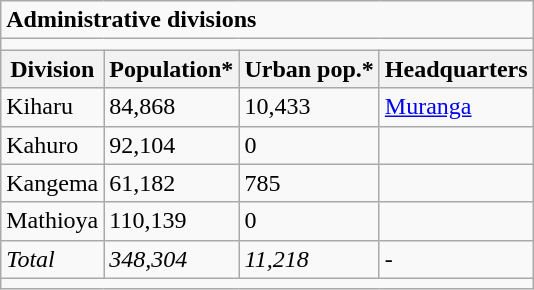<table class="wikitable">
<tr>
<td colspan="4"><strong>Administrative divisions</strong></td>
</tr>
<tr>
<td colspan="4"></td>
</tr>
<tr>
<th>Division</th>
<th>Population*</th>
<th>Urban pop.*</th>
<th>Headquarters</th>
</tr>
<tr>
<td>Kiharu</td>
<td>84,868</td>
<td>10,433</td>
<td><a href='#'>Muranga</a></td>
</tr>
<tr>
<td>Kahuro</td>
<td>92,104</td>
<td>0</td>
<td></td>
</tr>
<tr>
<td>Kangema</td>
<td>61,182</td>
<td>785</td>
<td></td>
</tr>
<tr>
<td>Mathioya</td>
<td>110,139</td>
<td>0</td>
<td></td>
</tr>
<tr>
<td><em>Total</em></td>
<td><em>348,304</em></td>
<td><em>11,218</em></td>
<td>-</td>
</tr>
<tr>
<td colspan="4"></td>
</tr>
</table>
